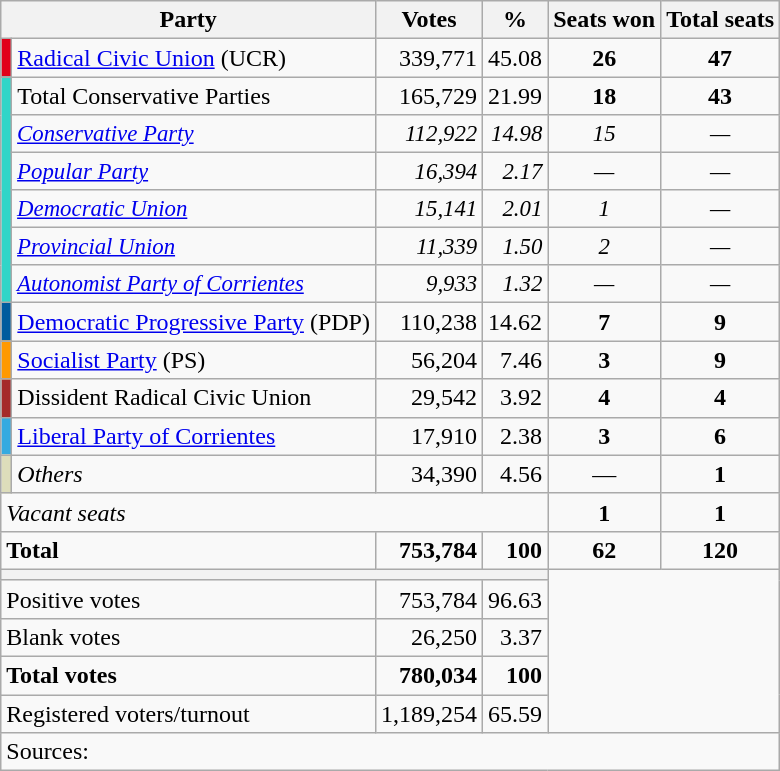<table class="wikitable" style="text-align:right;">
<tr>
<th colspan=2>Party</th>
<th>Votes</th>
<th>%</th>
<th>Seats won</th>
<th>Total seats</th>
</tr>
<tr>
<td bgcolor=#E10019></td>
<td align=left><a href='#'>Radical Civic Union</a> (UCR)</td>
<td>339,771</td>
<td>45.08</td>
<td align=center><strong>26</strong></td>
<td align=center><strong>47</strong></td>
</tr>
<tr>
<td bgcolor=#30D5C8 rowspan=6></td>
<td align=left>Total Conservative Parties</td>
<td>165,729</td>
<td>21.99</td>
<td align=center><strong>18</strong></td>
<td align=center><strong>43</strong></td>
</tr>
<tr style="font-size: 95%; font-style: italic">
<td align=left><span><a href='#'>Conservative Party</a></span></td>
<td>112,922</td>
<td>14.98</td>
<td align=center>15</td>
<td align=center>—</td>
</tr>
<tr style="font-size: 95%; font-style: italic">
<td align=left><span><a href='#'>Popular Party</a></span></td>
<td>16,394</td>
<td>2.17</td>
<td align=center>—</td>
<td align=center>—</td>
</tr>
<tr style="font-size: 95%; font-style: italic">
<td align=left><span><a href='#'>Democratic Union</a></span></td>
<td>15,141</td>
<td>2.01</td>
<td align=center>1</td>
<td align=center>—</td>
</tr>
<tr style="font-size: 95%; font-style: italic">
<td align=left><span><a href='#'>Provincial Union</a></span></td>
<td>11,339</td>
<td>1.50</td>
<td align=center>2</td>
<td align=center>—</td>
</tr>
<tr style="font-size: 95%; font-style: italic">
<td align=left><span><a href='#'>Autonomist Party of Corrientes</a></span></td>
<td>9,933</td>
<td>1.32</td>
<td align=center>—</td>
<td align=center>—</td>
</tr>
<tr>
<td bgcolor=#005C9E></td>
<td align=left><a href='#'>Democratic Progressive Party</a> (PDP)</td>
<td>110,238</td>
<td>14.62</td>
<td align=center><strong>7</strong></td>
<td align=center><strong>9</strong></td>
</tr>
<tr>
<td bgcolor=#FF9900></td>
<td align=left><a href='#'>Socialist Party</a> (PS)</td>
<td>56,204</td>
<td>7.46</td>
<td align=center><strong>3</strong></td>
<td align=center><strong>9</strong></td>
</tr>
<tr>
<td bgcolor=#A52A2A></td>
<td align=left>Dissident Radical Civic Union</td>
<td>29,542</td>
<td>3.92</td>
<td align=center><strong>4</strong></td>
<td align=center><strong>4</strong></td>
</tr>
<tr>
<td bgcolor=#35AAE0></td>
<td align=left><a href='#'>Liberal Party of Corrientes</a></td>
<td>17,910</td>
<td>2.38</td>
<td align=center><strong>3</strong></td>
<td align=center><strong>6</strong></td>
</tr>
<tr>
<td bgcolor=#DDDDBB></td>
<td align=left><em>Others</em></td>
<td>34,390</td>
<td>4.56</td>
<td align=center>—</td>
<td align=center><strong>1</strong></td>
</tr>
<tr>
<td colspan=4 align=left><em>Vacant seats</em></td>
<td align=center><strong>1</strong></td>
<td align=center><strong>1</strong></td>
</tr>
<tr style="font-weight:bold">
<td colspan=2 align=left>Total</td>
<td>753,784</td>
<td>100</td>
<td align=center><strong>62</strong></td>
<td align=center><strong>120</strong></td>
</tr>
<tr>
<th colspan=4></th>
<td rowspan=5 colspan=2></td>
</tr>
<tr>
<td colspan=2 align=left>Positive votes</td>
<td>753,784</td>
<td>96.63</td>
</tr>
<tr>
<td colspan=2 align=left>Blank votes</td>
<td>26,250</td>
<td>3.37</td>
</tr>
<tr style="font-weight:bold">
<td colspan=2 align=left>Total votes</td>
<td>780,034</td>
<td>100</td>
</tr>
<tr>
<td colspan=2 align=left>Registered voters/turnout</td>
<td>1,189,254</td>
<td>65.59</td>
</tr>
<tr>
<td colspan=6 align=left>Sources:</td>
</tr>
</table>
